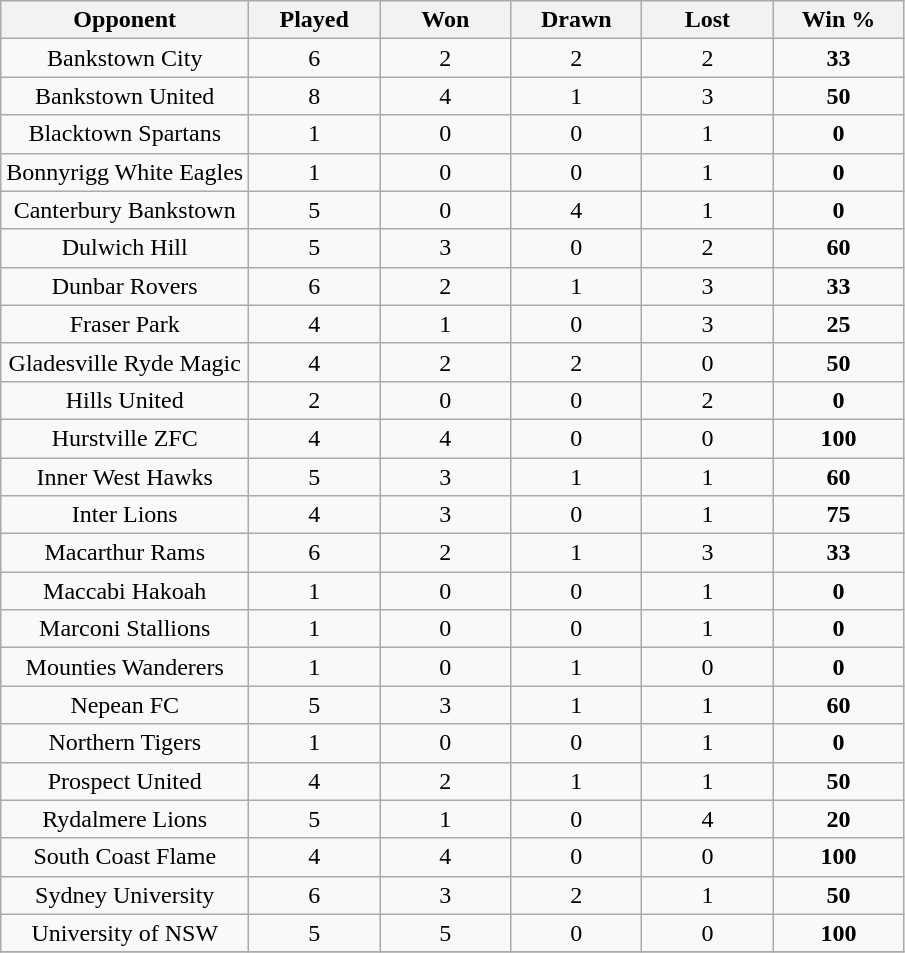<table class="wikitable sortable" style="text-align:center;">
<tr>
<th>Opponent</th>
<th style="width:5em">Played</th>
<th style="width:5em">Won</th>
<th style="width:5em">Drawn</th>
<th style="width:5em">Lost</th>
<th style="width:5em">Win %</th>
</tr>
<tr>
<td>Bankstown City</td>
<td>6</td>
<td>2</td>
<td>2</td>
<td>2</td>
<td><strong>33</strong></td>
</tr>
<tr>
<td>Bankstown United</td>
<td>8</td>
<td>4</td>
<td>1</td>
<td>3</td>
<td><strong>50</strong></td>
</tr>
<tr>
<td>Blacktown Spartans</td>
<td>1</td>
<td>0</td>
<td>0</td>
<td>1</td>
<td><strong>0</strong></td>
</tr>
<tr>
<td>Bonnyrigg White Eagles</td>
<td>1</td>
<td>0</td>
<td>0</td>
<td>1</td>
<td><strong>0</strong></td>
</tr>
<tr>
<td>Canterbury Bankstown</td>
<td>5</td>
<td>0</td>
<td>4</td>
<td>1</td>
<td><strong>0</strong></td>
</tr>
<tr>
<td>Dulwich Hill</td>
<td>5</td>
<td>3</td>
<td>0</td>
<td>2</td>
<td><strong>60</strong></td>
</tr>
<tr>
<td>Dunbar Rovers</td>
<td>6</td>
<td>2</td>
<td>1</td>
<td>3</td>
<td><strong>33</strong></td>
</tr>
<tr>
<td>Fraser Park</td>
<td>4</td>
<td>1</td>
<td>0</td>
<td>3</td>
<td><strong>25</strong></td>
</tr>
<tr>
<td>Gladesville Ryde Magic</td>
<td>4</td>
<td>2</td>
<td>2</td>
<td>0</td>
<td><strong>50</strong></td>
</tr>
<tr>
<td>Hills United</td>
<td>2</td>
<td>0</td>
<td>0</td>
<td>2</td>
<td><strong>0</strong></td>
</tr>
<tr>
<td>Hurstville ZFC</td>
<td>4</td>
<td>4</td>
<td>0</td>
<td>0</td>
<td><strong>100</strong></td>
</tr>
<tr>
<td>Inner West Hawks</td>
<td>5</td>
<td>3</td>
<td>1</td>
<td>1</td>
<td><strong>60</strong></td>
</tr>
<tr>
<td>Inter Lions</td>
<td>4</td>
<td>3</td>
<td>0</td>
<td>1</td>
<td><strong>75</strong></td>
</tr>
<tr>
<td>Macarthur Rams</td>
<td>6</td>
<td>2</td>
<td>1</td>
<td>3</td>
<td><strong>33</strong></td>
</tr>
<tr>
<td>Maccabi Hakoah</td>
<td>1</td>
<td>0</td>
<td>0</td>
<td>1</td>
<td><strong>0</strong></td>
</tr>
<tr>
<td>Marconi Stallions</td>
<td>1</td>
<td>0</td>
<td>0</td>
<td>1</td>
<td><strong>0</strong></td>
</tr>
<tr>
<td>Mounties Wanderers</td>
<td>1</td>
<td>0</td>
<td>1</td>
<td>0</td>
<td><strong>0</strong></td>
</tr>
<tr>
<td>Nepean FC</td>
<td>5</td>
<td>3</td>
<td>1</td>
<td>1</td>
<td><strong>60</strong></td>
</tr>
<tr>
<td>Northern Tigers</td>
<td>1</td>
<td>0</td>
<td>0</td>
<td>1</td>
<td><strong>0</strong></td>
</tr>
<tr>
<td>Prospect United</td>
<td>4</td>
<td>2</td>
<td>1</td>
<td>1</td>
<td><strong>50</strong></td>
</tr>
<tr>
<td>Rydalmere Lions</td>
<td>5</td>
<td>1</td>
<td>0</td>
<td>4</td>
<td><strong>20</strong></td>
</tr>
<tr>
<td>South Coast Flame</td>
<td>4</td>
<td>4</td>
<td>0</td>
<td>0</td>
<td><strong>100</strong></td>
</tr>
<tr>
<td>Sydney University</td>
<td>6</td>
<td>3</td>
<td>2</td>
<td>1</td>
<td><strong>50</strong></td>
</tr>
<tr>
<td>University of NSW</td>
<td>5</td>
<td>5</td>
<td>0</td>
<td>0</td>
<td><strong>100</strong></td>
</tr>
<tr class="sortbottom">
</tr>
</table>
